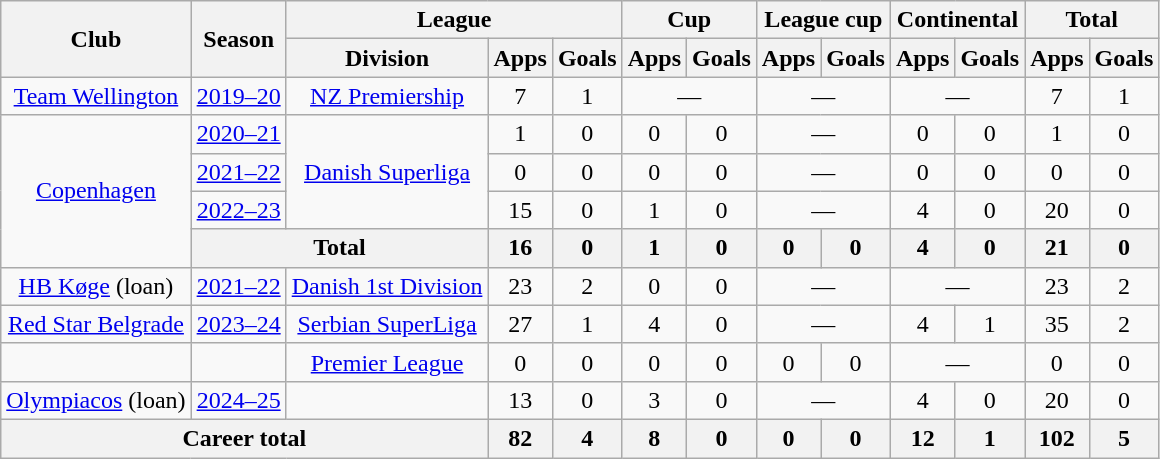<table class="wikitable" style="text-align:center">
<tr>
<th rowspan="2">Club</th>
<th rowspan="2">Season</th>
<th colspan="3">League</th>
<th colspan="2">Cup</th>
<th colspan="2">League cup</th>
<th colspan="2">Continental</th>
<th colspan="2">Total</th>
</tr>
<tr>
<th>Division</th>
<th>Apps</th>
<th>Goals</th>
<th>Apps</th>
<th>Goals</th>
<th>Apps</th>
<th>Goals</th>
<th>Apps</th>
<th>Goals</th>
<th>Apps</th>
<th>Goals</th>
</tr>
<tr>
<td><a href='#'>Team Wellington</a></td>
<td><a href='#'>2019–20</a></td>
<td><a href='#'>NZ Premiership</a></td>
<td>7</td>
<td>1</td>
<td colspan="2">—</td>
<td colspan="2">—</td>
<td colspan="2">—</td>
<td>7</td>
<td>1</td>
</tr>
<tr>
<td rowspan="4"><a href='#'>Copenhagen</a></td>
<td><a href='#'>2020–21</a></td>
<td rowspan="3"><a href='#'>Danish Superliga</a></td>
<td>1</td>
<td>0</td>
<td>0</td>
<td>0</td>
<td colspan="2">—</td>
<td>0</td>
<td>0</td>
<td>1</td>
<td>0</td>
</tr>
<tr>
<td><a href='#'>2021–22</a></td>
<td>0</td>
<td>0</td>
<td>0</td>
<td>0</td>
<td colspan="2">—</td>
<td>0</td>
<td>0</td>
<td>0</td>
<td>0</td>
</tr>
<tr>
<td><a href='#'>2022–23</a></td>
<td>15</td>
<td>0</td>
<td>1</td>
<td>0</td>
<td colspan="2">—</td>
<td>4</td>
<td>0</td>
<td>20</td>
<td>0</td>
</tr>
<tr>
<th colspan="2">Total</th>
<th>16</th>
<th>0</th>
<th>1</th>
<th>0</th>
<th>0</th>
<th>0</th>
<th>4</th>
<th>0</th>
<th>21</th>
<th>0</th>
</tr>
<tr>
<td><a href='#'>HB Køge</a> (loan)</td>
<td><a href='#'>2021–22</a></td>
<td><a href='#'>Danish 1st Division</a></td>
<td>23</td>
<td>2</td>
<td>0</td>
<td>0</td>
<td colspan="2">—</td>
<td colspan="2">—</td>
<td>23</td>
<td>2</td>
</tr>
<tr>
<td><a href='#'>Red Star Belgrade</a></td>
<td><a href='#'>2023–24</a></td>
<td><a href='#'>Serbian SuperLiga</a></td>
<td>27</td>
<td>1</td>
<td>4</td>
<td>0</td>
<td colspan="2">—</td>
<td>4</td>
<td>1</td>
<td>35</td>
<td>2</td>
</tr>
<tr>
<td></td>
<td></td>
<td><a href='#'>Premier League</a></td>
<td>0</td>
<td>0</td>
<td>0</td>
<td>0</td>
<td>0</td>
<td>0</td>
<td colspan="2">—</td>
<td>0</td>
<td>0</td>
</tr>
<tr>
<td><a href='#'>Olympiacos</a> (loan)</td>
<td><a href='#'>2024–25</a></td>
<td></td>
<td>13</td>
<td>0</td>
<td>3</td>
<td>0</td>
<td colspan="2">—</td>
<td>4</td>
<td>0</td>
<td>20</td>
<td>0</td>
</tr>
<tr>
<th colspan="3">Career total</th>
<th>82</th>
<th>4</th>
<th>8</th>
<th>0</th>
<th>0</th>
<th>0</th>
<th>12</th>
<th>1</th>
<th>102</th>
<th>5</th>
</tr>
</table>
